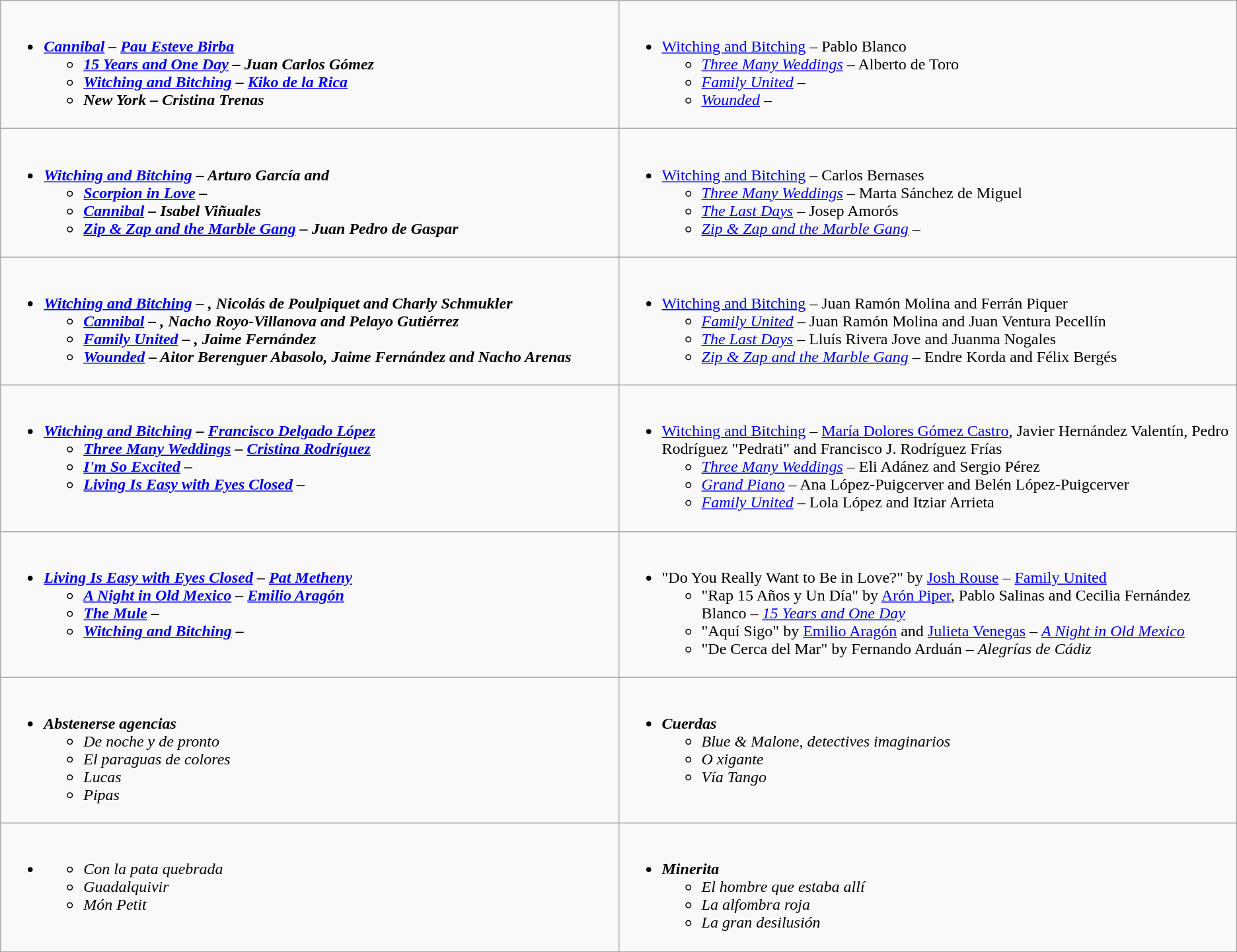<table class=wikitable style="width="100%">
<tr>
<td style="vertical-align:top;" width="50%"><br><ul><li><strong><em><a href='#'>Cannibal</a><em> – <a href='#'>Pau Esteve Birba</a><strong><ul><li></em><a href='#'>15 Years and One Day</a><em> – Juan Carlos Gómez</li><li></em><a href='#'>Witching and Bitching</a><em> – <a href='#'>Kiko de la Rica</a></li><li></em>New York<em> – Cristina Trenas</li></ul></li></ul></td>
<td style="vertical-align:top;" width="50%"><br><ul><li></em></strong><a href='#'>Witching and Bitching</a></em> – Pablo Blanco</strong><ul><li><em><a href='#'>Three Many Weddings</a></em> – Alberto de Toro</li><li><em><a href='#'>Family United</a></em> – </li><li><em><a href='#'>Wounded</a></em> – </li></ul></li></ul></td>
</tr>
<tr>
<td style="vertical-align:top;" width="50%"><br><ul><li><strong><em><a href='#'>Witching and Bitching</a><em> – Arturo García and <strong><ul><li></em><a href='#'>Scorpion in Love</a><em> – </li><li></em><a href='#'>Cannibal</a><em> – Isabel Viñuales</li><li></em><a href='#'>Zip & Zap and the Marble Gang</a><em> – Juan Pedro de Gaspar</li></ul></li></ul></td>
<td style="vertical-align:top;" width="50%"><br><ul><li></em></strong><a href='#'>Witching and Bitching</a></em> – Carlos Bernases</strong><ul><li><em><a href='#'>Three Many Weddings</a></em> – Marta Sánchez de Miguel</li><li><em><a href='#'>The Last Days</a></em> – Josep Amorós</li><li><em><a href='#'>Zip & Zap and the Marble Gang</a></em> – </li></ul></li></ul></td>
</tr>
<tr>
<td style="vertical-align:top;" width="50%"><br><ul><li><strong><em><a href='#'>Witching and Bitching</a><em> – , Nicolás de Poulpiquet and Charly Schmukler<strong><ul><li></em><a href='#'>Cannibal</a><em> – , Nacho Royo-Villanova and Pelayo Gutiérrez</li><li></em><a href='#'>Family United</a><em> – , Jaime Fernández</li><li></em><a href='#'>Wounded</a><em> – Aitor Berenguer Abasolo, Jaime Fernández and Nacho Arenas</li></ul></li></ul></td>
<td style="vertical-align:top;" width="50%"><br><ul><li></em></strong><a href='#'>Witching and Bitching</a></em> – Juan Ramón Molina and Ferrán Piquer</strong><ul><li><em><a href='#'>Family United</a></em> – Juan Ramón Molina and Juan Ventura Pecellín</li><li><em><a href='#'>The Last Days</a></em> – Lluís Rivera Jove and Juanma Nogales</li><li><em><a href='#'>Zip & Zap and the Marble Gang</a></em> – Endre Korda and Félix Bergés</li></ul></li></ul></td>
</tr>
<tr>
<td style="vertical-align:top;" width="50%"><br><ul><li><strong><em><a href='#'>Witching and Bitching</a><em> – <a href='#'>Francisco Delgado López</a><strong><ul><li></em><a href='#'>Three Many Weddings</a><em> – <a href='#'>Cristina Rodríguez</a></li><li></em><a href='#'>I'm So Excited</a><em> – </li><li></em><a href='#'>Living Is Easy with Eyes Closed</a><em> – </li></ul></li></ul></td>
<td style="vertical-align:top;" width="50%"><br><ul><li></em></strong><a href='#'>Witching and Bitching</a></em> – <a href='#'>María Dolores Gómez Castro</a>, Javier Hernández Valentín, Pedro Rodríguez "Pedrati" and Francisco J. Rodríguez Frías</strong><ul><li><em><a href='#'>Three Many Weddings</a></em> – Eli Adánez and Sergio Pérez</li><li><em><a href='#'>Grand Piano</a></em> – Ana López-Puigcerver and Belén López-Puigcerver</li><li><em><a href='#'>Family United</a></em> – Lola López and Itziar Arrieta</li></ul></li></ul></td>
</tr>
<tr>
<td style="vertical-align:top;" width="50%"><br><ul><li><strong><em><a href='#'>Living Is Easy with Eyes Closed</a><em> – <a href='#'>Pat Metheny</a><strong><ul><li></em><a href='#'>A Night in Old Mexico</a><em> – <a href='#'>Emilio Aragón</a></li><li></em><a href='#'>The Mule</a><em> – </li><li></em><a href='#'>Witching and Bitching</a><em> – </li></ul></li></ul></td>
<td style="vertical-align:top;" width="50%"><br><ul><li></strong>"Do You Really Want to Be in Love?" by <a href='#'>Josh Rouse</a> – </em><a href='#'>Family United</a></em></strong><ul><li>"Rap 15 Años y Un Día" by <a href='#'>Arón Piper</a>, Pablo Salinas and Cecilia Fernández Blanco – <em><a href='#'>15 Years and One Day</a></em></li><li>"Aquí Sigo" by <a href='#'>Emilio Aragón</a> and <a href='#'>Julieta Venegas</a> – <em><a href='#'>A Night in Old Mexico</a></em></li><li>"De Cerca del Mar" by Fernando Arduán – <em>Alegrías de Cádiz</em></li></ul></li></ul></td>
</tr>
<tr>
<td style="vertical-align:top;" width="50%"><br><ul><li><strong><em>Abstenerse agencias</em></strong><ul><li><em>De noche y de pronto</em></li><li><em>El paraguas de colores</em></li><li><em>Lucas</em></li><li><em>Pipas</em></li></ul></li></ul></td>
<td style="vertical-align:top;" width="50%"><br><ul><li><strong><em>Cuerdas</em></strong><ul><li><em>Blue & Malone, detectives imaginarios</em></li><li><em>O xigante</em></li><li><em>Vía Tango</em></li></ul></li></ul></td>
</tr>
<tr>
<td style="vertical-align:top;" width="50%"><br><ul><li><strong><em></em></strong><ul><li><em>Con la pata quebrada</em></li><li><em>Guadalquivir</em></li><li><em>Món Petit</em></li></ul></li></ul></td>
<td style="vertical-align:top;" width="50%"><br><ul><li><strong><em>Minerita</em></strong><ul><li><em>El hombre que estaba allí</em></li><li><em>La alfombra roja</em></li><li><em>La gran desilusión</em></li></ul></li></ul></td>
</tr>
</table>
